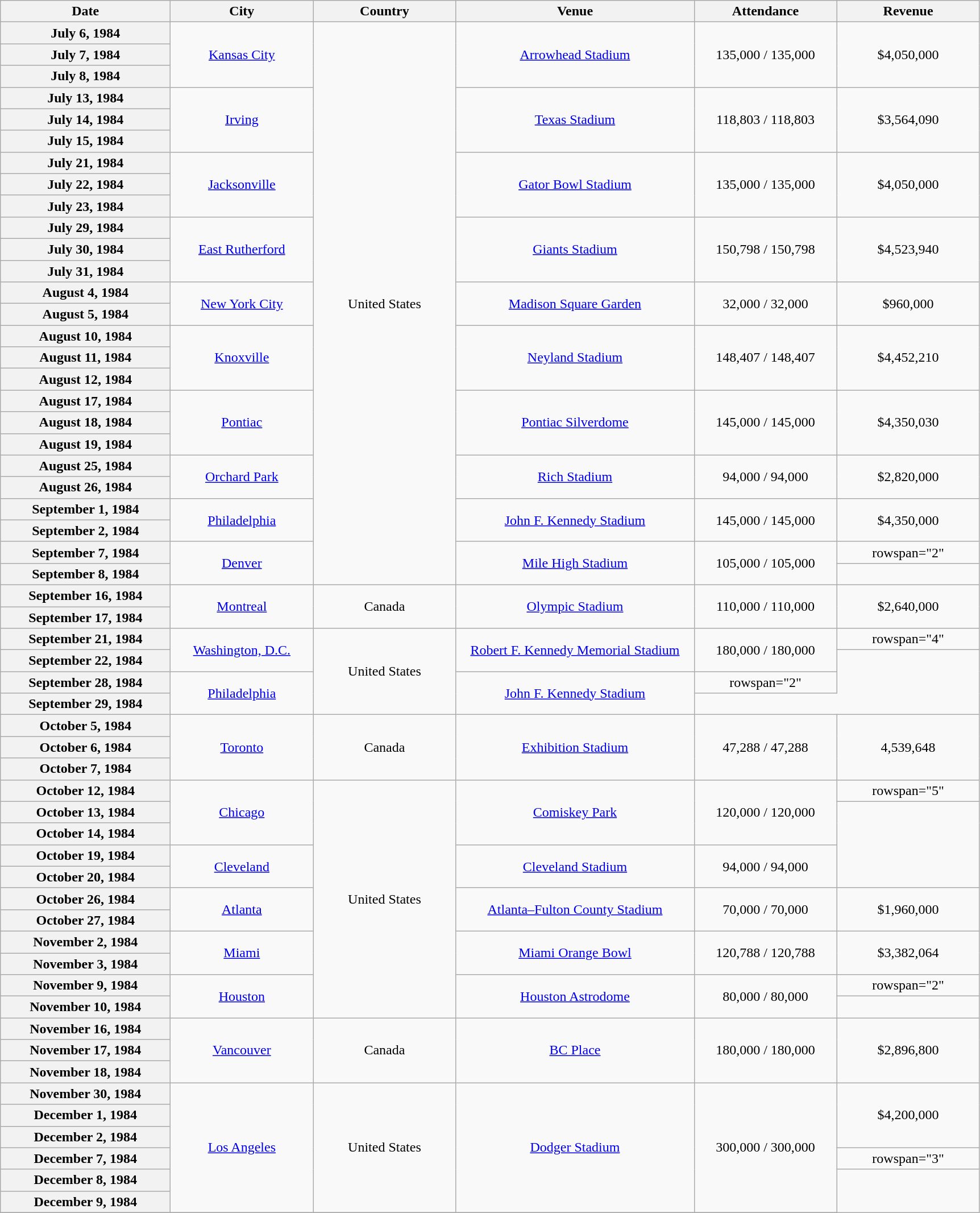<table class="wikitable plainrowheaders" style="text-align:center;">
<tr>
<th scope="col" style="width:12em;">Date</th>
<th scope="col" style="width:10em;">City</th>
<th scope="col" style="width:10em;">Country</th>
<th scope="col" style="width:17em;">Venue</th>
<th scope="col" style="width:10em;">Attendance</th>
<th scope="col" style="width:10em;">Revenue</th>
</tr>
<tr>
<th scope="row" style="text-align:center">July 6, 1984</th>
<td rowspan="3"><a href='#'>Kansas City</a></td>
<td rowspan="26">United States</td>
<td rowspan="3"><a href='#'>Arrowhead Stadium</a></td>
<td rowspan="3">135,000 / 135,000</td>
<td rowspan="3">$4,050,000</td>
</tr>
<tr>
<th scope="row" style="text-align:center">July 7, 1984</th>
</tr>
<tr>
<th scope="row" style="text-align:center">July 8, 1984</th>
</tr>
<tr>
<th scope="row" style="text-align:center">July 13, 1984</th>
<td rowspan="3"><a href='#'>Irving</a></td>
<td rowspan="3"><a href='#'>Texas Stadium</a></td>
<td rowspan="3">118,803 / 118,803</td>
<td rowspan="3">$3,564,090</td>
</tr>
<tr>
<th scope="row" style="text-align:center">July 14, 1984</th>
</tr>
<tr>
<th scope="row" style="text-align:center">July 15, 1984</th>
</tr>
<tr>
<th scope="row" style="text-align:center">July 21, 1984</th>
<td rowspan="3"><a href='#'>Jacksonville</a></td>
<td rowspan="3"><a href='#'>Gator Bowl Stadium</a></td>
<td rowspan="3">135,000 / 135,000</td>
<td rowspan="3">$4,050,000</td>
</tr>
<tr>
<th scope="row" style="text-align:center">July 22, 1984</th>
</tr>
<tr>
<th scope="row" style="text-align:center">July 23, 1984</th>
</tr>
<tr>
<th scope="row" style="text-align:center">July 29, 1984</th>
<td rowspan="3"><a href='#'>East Rutherford</a></td>
<td rowspan="3"><a href='#'>Giants Stadium</a></td>
<td rowspan="3">150,798 / 150,798</td>
<td rowspan="3">$4,523,940</td>
</tr>
<tr>
<th scope="row" style="text-align:center">July 30, 1984</th>
</tr>
<tr>
<th scope="row" style="text-align:center">July 31, 1984</th>
</tr>
<tr>
<th scope="row" style="text-align:center">August 4, 1984</th>
<td rowspan="2"><a href='#'>New York City</a></td>
<td rowspan="2"><a href='#'>Madison Square Garden</a></td>
<td rowspan="2">32,000 / 32,000</td>
<td rowspan="2">$960,000</td>
</tr>
<tr>
<th scope="row" style="text-align:center">August 5, 1984</th>
</tr>
<tr>
<th scope="row" style="text-align:center">August 10, 1984</th>
<td rowspan="3"><a href='#'>Knoxville</a></td>
<td rowspan="3"><a href='#'>Neyland Stadium</a></td>
<td rowspan="3">148,407 / 148,407</td>
<td rowspan="3">$4,452,210</td>
</tr>
<tr>
<th scope="row" style="text-align:center">August 11, 1984</th>
</tr>
<tr>
<th scope="row" style="text-align:center">August 12, 1984</th>
</tr>
<tr>
<th scope="row" style="text-align:center">August 17, 1984</th>
<td rowspan="3"><a href='#'>Pontiac</a></td>
<td rowspan="3"><a href='#'>Pontiac Silverdome</a></td>
<td rowspan="3">145,000 / 145,000</td>
<td rowspan="3">$4,350,030</td>
</tr>
<tr>
<th scope="row" style="text-align:center">August 18, 1984</th>
</tr>
<tr>
<th scope="row" style="text-align:center">August 19, 1984</th>
</tr>
<tr>
<th scope="row" style="text-align:center">August 25, 1984</th>
<td rowspan="2"><a href='#'>Orchard Park</a></td>
<td rowspan="2"><a href='#'>Rich Stadium</a></td>
<td rowspan="2">94,000 / 94,000</td>
<td rowspan="2">$2,820,000</td>
</tr>
<tr>
<th scope="row" style="text-align:center">August 26, 1984</th>
</tr>
<tr>
<th scope="row" style="text-align:center">September 1, 1984</th>
<td rowspan="2"><a href='#'>Philadelphia</a></td>
<td rowspan="2"><a href='#'>John F. Kennedy Stadium</a></td>
<td rowspan="2">145,000 / 145,000</td>
<td rowspan="2">$4,350,000</td>
</tr>
<tr>
<th scope="row" style="text-align:center">September 2, 1984</th>
</tr>
<tr>
<th scope="row" style="text-align:center">September 7, 1984</th>
<td rowspan="2"><a href='#'>Denver</a></td>
<td rowspan="2"><a href='#'>Mile High Stadium</a></td>
<td rowspan="2">105,000 / 105,000</td>
<td>rowspan="2" </td>
</tr>
<tr>
<th scope="row" style="text-align:center">September 8, 1984</th>
</tr>
<tr>
<th scope="row" style="text-align:center">September 16, 1984</th>
<td rowspan="2"><a href='#'>Montreal</a></td>
<td rowspan="2">Canada</td>
<td rowspan="2"><a href='#'>Olympic Stadium</a></td>
<td rowspan="2">110,000 / 110,000</td>
<td rowspan="2">$2,640,000</td>
</tr>
<tr>
<th scope="row" style="text-align:center">September 17, 1984</th>
</tr>
<tr>
<th scope="row" style="text-align:center">September 21, 1984</th>
<td rowspan="2"><a href='#'>Washington, D.C.</a></td>
<td rowspan="4">United States</td>
<td rowspan="2"><a href='#'>Robert F. Kennedy Memorial Stadium</a></td>
<td rowspan="2">180,000 / 180,000</td>
<td>rowspan="4" </td>
</tr>
<tr>
<th scope="row" style="text-align:center">September 22, 1984</th>
</tr>
<tr>
<th scope="row" style="text-align:center">September 28, 1984</th>
<td rowspan="2"><a href='#'>Philadelphia</a></td>
<td rowspan="2"><a href='#'>John F. Kennedy Stadium</a></td>
<td>rowspan="2" </td>
</tr>
<tr>
<th scope="row" style="text-align:center">September 29, 1984</th>
</tr>
<tr>
<th scope="row" style="text-align:center">October 5, 1984</th>
<td rowspan="3"><a href='#'>Toronto</a></td>
<td rowspan="3">Canada</td>
<td rowspan="3"><a href='#'>Exhibition Stadium</a></td>
<td rowspan="3">47,288 / 47,288</td>
<td rowspan="3">4,539,648</td>
</tr>
<tr>
<th scope="row" style="text-align:center">October 6, 1984</th>
</tr>
<tr>
<th scope="row" style="text-align:center">October 7, 1984</th>
</tr>
<tr>
<th scope="row" style="text-align:center">October 12, 1984</th>
<td rowspan="3"><a href='#'>Chicago</a></td>
<td rowspan="11">United States</td>
<td rowspan="3"><a href='#'>Comiskey Park</a></td>
<td rowspan="3">120,000 / 120,000</td>
<td>rowspan="5" </td>
</tr>
<tr>
<th scope="row" style="text-align:center">October 13, 1984</th>
</tr>
<tr>
<th scope="row" style="text-align:center">October 14, 1984</th>
</tr>
<tr>
<th scope="row" style="text-align:center">October 19, 1984</th>
<td rowspan="2"><a href='#'>Cleveland</a></td>
<td rowspan="2"><a href='#'>Cleveland Stadium</a></td>
<td rowspan="2">94,000 / 94,000</td>
</tr>
<tr>
<th scope="row" style="text-align:center">October 20, 1984</th>
</tr>
<tr>
<th scope="row" style="text-align:center">October 26, 1984</th>
<td rowspan="2"><a href='#'>Atlanta</a></td>
<td rowspan="2"><a href='#'>Atlanta–Fulton County Stadium</a></td>
<td rowspan="2">70,000 / 70,000</td>
<td rowspan="2">$1,960,000</td>
</tr>
<tr>
<th scope="row" style="text-align:center">October 27, 1984</th>
</tr>
<tr>
<th scope="row" style="text-align:center">November 2, 1984</th>
<td rowspan="2"><a href='#'>Miami</a></td>
<td rowspan="2"><a href='#'>Miami Orange Bowl</a></td>
<td rowspan="2">120,788 / 120,788</td>
<td rowspan="2">$3,382,064</td>
</tr>
<tr>
<th scope="row" style="text-align:center">November 3, 1984</th>
</tr>
<tr>
<th scope="row" style="text-align:center">November 9, 1984</th>
<td rowspan="2"><a href='#'>Houston</a></td>
<td rowspan="2"><a href='#'>Houston Astrodome</a></td>
<td rowspan="2">80,000 / 80,000</td>
<td>rowspan="2" </td>
</tr>
<tr>
<th scope="row" style="text-align:center">November 10, 1984</th>
</tr>
<tr>
<th scope="row" style="text-align:center">November 16, 1984</th>
<td rowspan="3"><a href='#'>Vancouver</a></td>
<td rowspan="3">Canada</td>
<td rowspan="3"><a href='#'>BC Place</a></td>
<td rowspan="3">180,000 / 180,000</td>
<td rowspan="3">$2,896,800</td>
</tr>
<tr>
<th scope="row" style="text-align:center">November 17, 1984</th>
</tr>
<tr>
<th scope="row" style="text-align:center">November 18, 1984</th>
</tr>
<tr>
<th scope="row" style="text-align:center">November 30, 1984</th>
<td rowspan="6"><a href='#'>Los Angeles</a></td>
<td rowspan="6">United States</td>
<td rowspan="6"><a href='#'>Dodger Stadium</a></td>
<td rowspan="6">300,000 / 300,000</td>
<td rowspan="3">$4,200,000</td>
</tr>
<tr>
<th scope="row" style="text-align:center">December 1, 1984</th>
</tr>
<tr>
<th scope="row" style="text-align:center">December 2, 1984</th>
</tr>
<tr>
<th scope="row" style="text-align:center">December 7, 1984</th>
<td>rowspan="3" </td>
</tr>
<tr>
<th scope="row" style="text-align:center">December 8, 1984</th>
</tr>
<tr>
<th scope="row" style="text-align:center">December 9, 1984</th>
</tr>
<tr>
</tr>
</table>
